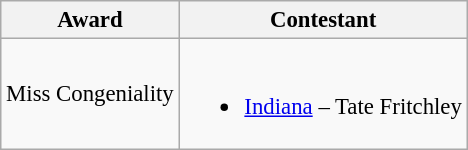<table class="wikitable unsortable nowrap" style="font-size:95%;">
<tr>
<th>Award</th>
<th>Contestant</th>
</tr>
<tr>
<td>Miss Congeniality</td>
<td><br><ul><li><a href='#'>Indiana</a> – Tate Fritchley</li></ul></td>
</tr>
</table>
